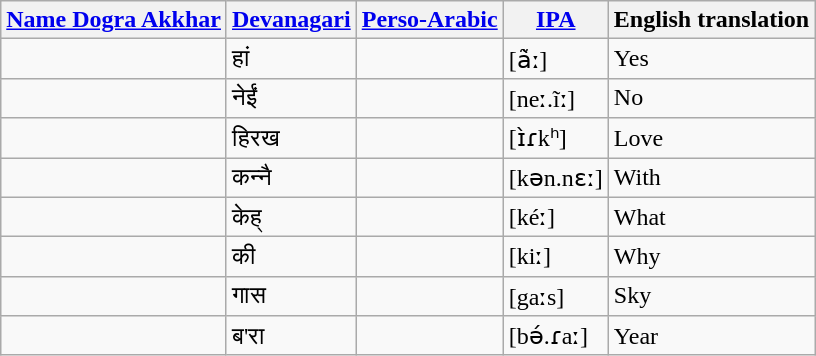<table class="wikitable">
<tr>
<th><a href='#'>Name Dogra Akkhar</a></th>
<th><a href='#'>Devanagari</a></th>
<th><a href='#'>Perso-Arabic</a></th>
<th><a href='#'>IPA</a></th>
<th>English translation</th>
</tr>
<tr>
<td></td>
<td>हां</td>
<td></td>
<td>[ã̀ː]</td>
<td>Yes</td>
</tr>
<tr>
<td></td>
<td>नेईं</td>
<td></td>
<td>[neː.ĩː]</td>
<td>No</td>
</tr>
<tr>
<td></td>
<td>हिरख</td>
<td></td>
<td>[ɪ̀ɾkʰ]</td>
<td>Love</td>
</tr>
<tr>
<td></td>
<td>कन्नै</td>
<td></td>
<td>[kən.nɛː]</td>
<td>With</td>
</tr>
<tr>
<td></td>
<td>केह्</td>
<td></td>
<td>[kéː]</td>
<td>What</td>
</tr>
<tr>
<td></td>
<td>की</td>
<td></td>
<td>[kiː]</td>
<td>Why</td>
</tr>
<tr>
<td></td>
<td>गास</td>
<td></td>
<td>[gaːs]</td>
<td>Sky</td>
</tr>
<tr>
<td></td>
<td>ब'रा</td>
<td></td>
<td>[bə́.ɾaː]</td>
<td>Year</td>
</tr>
</table>
